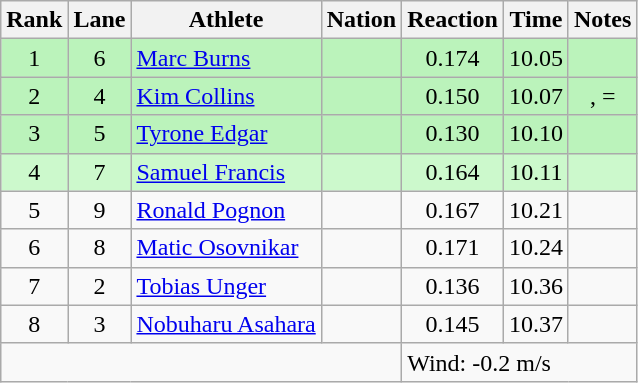<table class="wikitable sortable" style="text-align:center">
<tr>
<th>Rank</th>
<th>Lane</th>
<th>Athlete</th>
<th>Nation</th>
<th>Reaction</th>
<th>Time</th>
<th>Notes</th>
</tr>
<tr bgcolor=bbf3bb>
<td>1</td>
<td>6</td>
<td align="left"><a href='#'>Marc Burns</a></td>
<td align="left"></td>
<td>0.174</td>
<td>10.05</td>
<td></td>
</tr>
<tr bgcolor=bbf3bb>
<td>2</td>
<td>4</td>
<td align="left"><a href='#'>Kim Collins</a></td>
<td align="left"></td>
<td>0.150</td>
<td>10.07</td>
<td>, =</td>
</tr>
<tr bgcolor=bbf3bb>
<td>3</td>
<td>5</td>
<td align="left"><a href='#'>Tyrone Edgar</a></td>
<td align="left"></td>
<td>0.130</td>
<td>10.10</td>
<td></td>
</tr>
<tr bgcolor=ccf9cc>
<td>4</td>
<td>7</td>
<td align="left"><a href='#'>Samuel Francis</a></td>
<td align="left"></td>
<td>0.164</td>
<td>10.11 </td>
<td></td>
</tr>
<tr>
<td>5</td>
<td>9</td>
<td align="left"><a href='#'>Ronald Pognon</a></td>
<td align="left"></td>
<td>0.167</td>
<td>10.21</td>
<td></td>
</tr>
<tr>
<td>6</td>
<td>8</td>
<td align="left"><a href='#'>Matic Osovnikar</a></td>
<td align="left"></td>
<td>0.171</td>
<td>10.24</td>
<td></td>
</tr>
<tr>
<td>7</td>
<td>2</td>
<td align="left"><a href='#'>Tobias Unger</a></td>
<td align="left"></td>
<td>0.136</td>
<td>10.36</td>
<td></td>
</tr>
<tr>
<td>8</td>
<td>3</td>
<td align="left"><a href='#'>Nobuharu Asahara</a></td>
<td align="left"></td>
<td>0.145</td>
<td>10.37</td>
<td></td>
</tr>
<tr>
<td colspan=4></td>
<td colspan=4 align=left>Wind: -0.2 m/s</td>
</tr>
</table>
